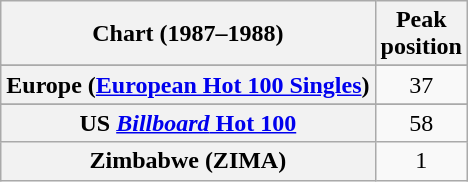<table class="wikitable sortable plainrowheaders" style="text-align:center">
<tr>
<th>Chart (1987–1988)</th>
<th>Peak<br>position</th>
</tr>
<tr>
</tr>
<tr>
<th scope="row">Europe (<a href='#'>European Hot 100 Singles</a>)</th>
<td>37</td>
</tr>
<tr>
</tr>
<tr>
</tr>
<tr>
</tr>
<tr>
</tr>
<tr>
</tr>
<tr>
</tr>
<tr>
<th scope="row">US <a href='#'><em>Billboard</em> Hot 100</a></th>
<td>58</td>
</tr>
<tr>
<th scope="row">Zimbabwe (ZIMA)</th>
<td>1</td>
</tr>
</table>
